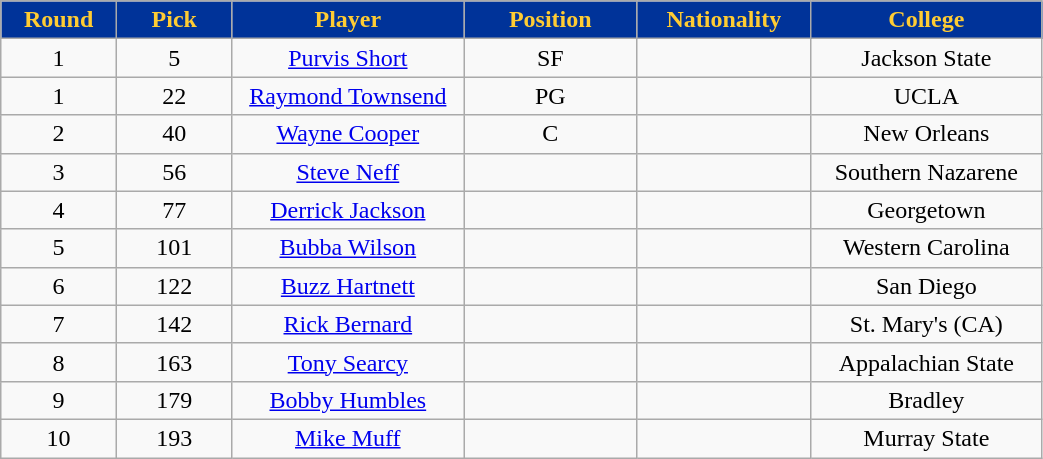<table class="wikitable sortable sortable">
<tr>
<th style="background:#003399; color:#FFCC33" width="10%">Round</th>
<th style="background:#003399; color:#FFCC33" width="10%">Pick</th>
<th style="background:#003399; color:#FFCC33" width="20%">Player</th>
<th style="background:#003399; color:#FFCC33" width="15%">Position</th>
<th style="background:#003399; color:#FFCC33" width="15%">Nationality</th>
<th style="background:#003399; color:#FFCC33" width="20%">College</th>
</tr>
<tr style="text-align: center">
<td>1</td>
<td>5</td>
<td><a href='#'>Purvis Short</a></td>
<td>SF</td>
<td></td>
<td>Jackson State</td>
</tr>
<tr style="text-align: center">
<td>1</td>
<td>22</td>
<td><a href='#'>Raymond Townsend</a></td>
<td>PG</td>
<td></td>
<td>UCLA</td>
</tr>
<tr style="text-align: center">
<td>2</td>
<td>40</td>
<td><a href='#'>Wayne Cooper</a></td>
<td>C</td>
<td></td>
<td>New Orleans</td>
</tr>
<tr style="text-align: center">
<td>3</td>
<td>56</td>
<td><a href='#'>Steve Neff</a></td>
<td></td>
<td></td>
<td>Southern Nazarene</td>
</tr>
<tr style="text-align: center">
<td>4</td>
<td>77</td>
<td><a href='#'>Derrick Jackson</a></td>
<td></td>
<td></td>
<td>Georgetown</td>
</tr>
<tr style="text-align: center">
<td>5</td>
<td>101</td>
<td><a href='#'>Bubba Wilson</a></td>
<td></td>
<td></td>
<td>Western Carolina</td>
</tr>
<tr style="text-align: center">
<td>6</td>
<td>122</td>
<td><a href='#'>Buzz Hartnett</a></td>
<td></td>
<td></td>
<td>San Diego</td>
</tr>
<tr style="text-align: center">
<td>7</td>
<td>142</td>
<td><a href='#'>Rick Bernard</a></td>
<td></td>
<td></td>
<td>St. Mary's (CA)</td>
</tr>
<tr style="text-align: center">
<td>8</td>
<td>163</td>
<td><a href='#'>Tony Searcy</a></td>
<td></td>
<td></td>
<td>Appalachian State</td>
</tr>
<tr style="text-align: center">
<td>9</td>
<td>179</td>
<td><a href='#'>Bobby Humbles</a></td>
<td></td>
<td></td>
<td>Bradley</td>
</tr>
<tr style="text-align: center">
<td>10</td>
<td>193</td>
<td><a href='#'>Mike Muff</a></td>
<td></td>
<td></td>
<td>Murray State</td>
</tr>
</table>
